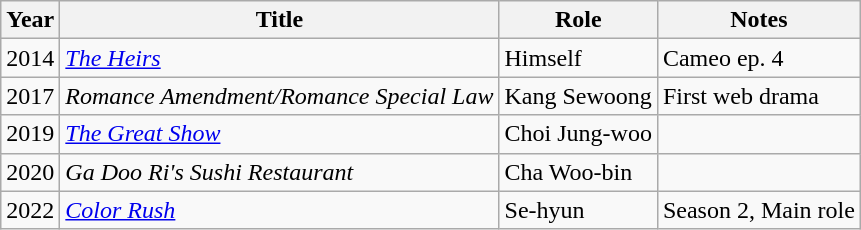<table class="wikitable">
<tr>
<th>Year</th>
<th>Title</th>
<th>Role</th>
<th>Notes</th>
</tr>
<tr>
<td>2014</td>
<td><em><a href='#'>The Heirs</a></em></td>
<td>Himself</td>
<td>Cameo ep. 4</td>
</tr>
<tr>
<td>2017</td>
<td><em>Romance Amendment/Romance Special Law</em></td>
<td>Kang Sewoong</td>
<td>First web drama</td>
</tr>
<tr>
<td>2019</td>
<td><em><a href='#'>The Great Show</a></em></td>
<td>Choi Jung-woo</td>
<td></td>
</tr>
<tr>
<td>2020</td>
<td><em>Ga Doo Ri's Sushi Restaurant</em></td>
<td>Cha Woo-bin</td>
<td></td>
</tr>
<tr>
<td>2022</td>
<td><em><a href='#'>Color Rush</a></em></td>
<td>Se-hyun</td>
<td>Season 2, Main role</td>
</tr>
</table>
